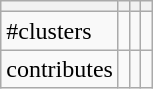<table class="wikitable">
<tr>
<th></th>
<th></th>
<th></th>
<th></th>
</tr>
<tr>
<td>#clusters</td>
<td></td>
<td></td>
<td></td>
</tr>
<tr>
<td>contributes</td>
<td></td>
<td></td>
<td></td>
</tr>
</table>
